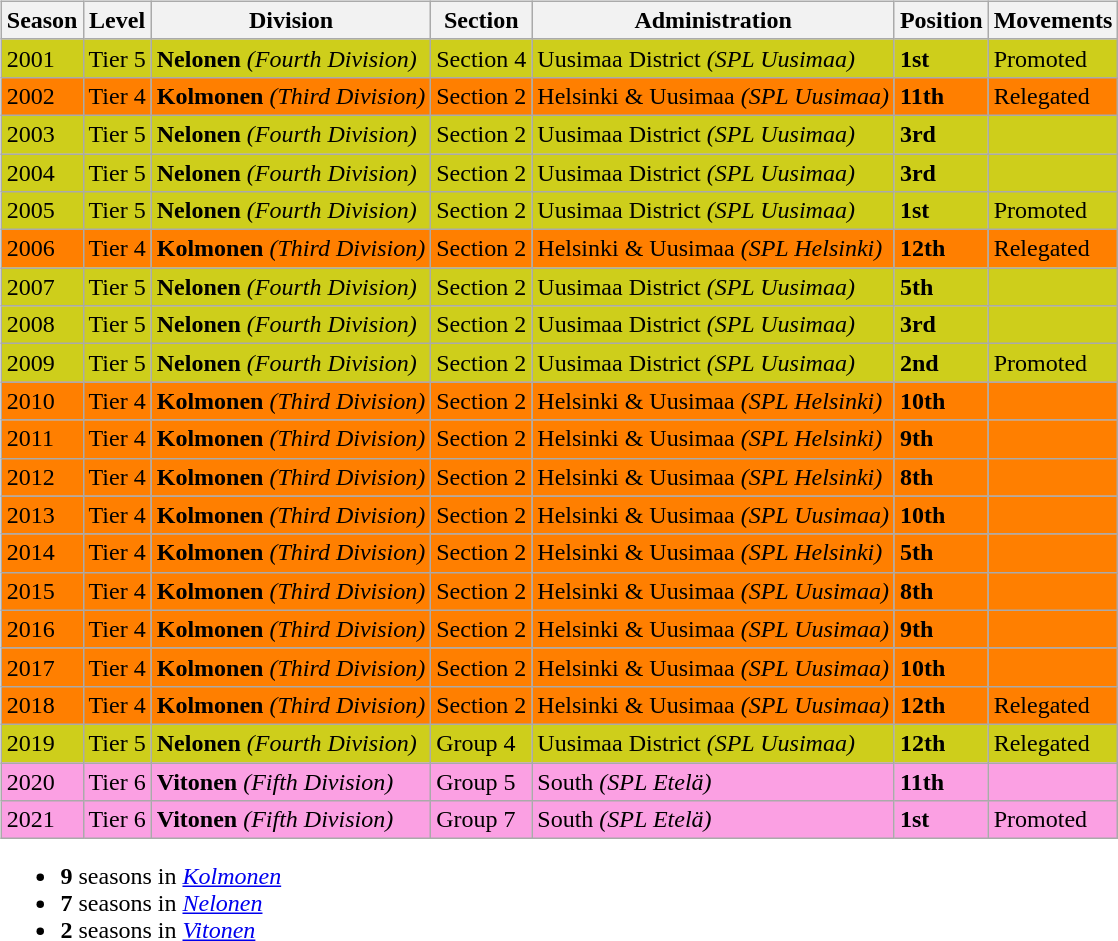<table>
<tr>
<td valign="top" width=0%><br><table class="wikitable">
<tr style="background:#f0f6fa;">
<th><strong>Season</strong></th>
<th><strong>Level</strong></th>
<th><strong>Division</strong></th>
<th><strong>Section</strong></th>
<th><strong>Administration</strong></th>
<th><strong>Position</strong></th>
<th><strong>Movements</strong></th>
</tr>
<tr>
<td style="background:#CECE1B;">2001</td>
<td style="background:#CECE1B;">Tier 5</td>
<td style="background:#CECE1B;"><strong>Nelonen</strong> <em>(Fourth Division)</em></td>
<td style="background:#CECE1B;">Section 4</td>
<td style="background:#CECE1B;">Uusimaa District <em>(SPL Uusimaa)</em></td>
<td style="background:#CECE1B;"><strong>1st</strong></td>
<td style="background:#CECE1B;">Promoted</td>
</tr>
<tr>
<td style="background:#FF7F00;">2002</td>
<td style="background:#FF7F00;">Tier 4</td>
<td style="background:#FF7F00;"><strong>Kolmonen</strong> <em>(Third Division)</em></td>
<td style="background:#FF7F00;">Section 2</td>
<td style="background:#FF7F00;">Helsinki & Uusimaa <em>(SPL Uusimaa)</em></td>
<td style="background:#FF7F00;"><strong>11th</strong></td>
<td style="background:#FF7F00;">Relegated</td>
</tr>
<tr>
<td style="background:#CECE1B;">2003</td>
<td style="background:#CECE1B;">Tier 5</td>
<td style="background:#CECE1B;"><strong>Nelonen</strong> <em>(Fourth Division)</em></td>
<td style="background:#CECE1B;">Section 2</td>
<td style="background:#CECE1B;">Uusimaa District <em>(SPL Uusimaa)</em></td>
<td style="background:#CECE1B;"><strong>3rd</strong></td>
<td style="background:#CECE1B;"></td>
</tr>
<tr>
<td style="background:#CECE1B;">2004</td>
<td style="background:#CECE1B;">Tier 5</td>
<td style="background:#CECE1B;"><strong>Nelonen</strong> <em>(Fourth Division)</em></td>
<td style="background:#CECE1B;">Section 2</td>
<td style="background:#CECE1B;">Uusimaa District <em>(SPL Uusimaa)</em></td>
<td style="background:#CECE1B;"><strong>3rd</strong></td>
<td style="background:#CECE1B;"></td>
</tr>
<tr>
<td style="background:#CECE1B;">2005</td>
<td style="background:#CECE1B;">Tier 5</td>
<td style="background:#CECE1B;"><strong>Nelonen</strong> <em>(Fourth Division)</em></td>
<td style="background:#CECE1B;">Section 2</td>
<td style="background:#CECE1B;">Uusimaa District <em>(SPL Uusimaa)</em></td>
<td style="background:#CECE1B;"><strong>1st</strong></td>
<td style="background:#CECE1B;">Promoted</td>
</tr>
<tr>
<td style="background:#FF7F00;">2006</td>
<td style="background:#FF7F00;">Tier 4</td>
<td style="background:#FF7F00;"><strong>Kolmonen</strong> <em>(Third Division)</em></td>
<td style="background:#FF7F00;">Section 2</td>
<td style="background:#FF7F00;">Helsinki & Uusimaa <em>(SPL Helsinki)</em></td>
<td style="background:#FF7F00;"><strong>12th</strong></td>
<td style="background:#FF7F00;">Relegated</td>
</tr>
<tr>
<td style="background:#CECE1B;">2007</td>
<td style="background:#CECE1B;">Tier 5</td>
<td style="background:#CECE1B;"><strong>Nelonen</strong> <em>(Fourth Division)</em></td>
<td style="background:#CECE1B;">Section 2</td>
<td style="background:#CECE1B;">Uusimaa District <em>(SPL Uusimaa)</em></td>
<td style="background:#CECE1B;"><strong>5th</strong></td>
<td style="background:#CECE1B;"></td>
</tr>
<tr>
<td style="background:#CECE1B;">2008</td>
<td style="background:#CECE1B;">Tier 5</td>
<td style="background:#CECE1B;"><strong>Nelonen</strong> <em>(Fourth Division)</em></td>
<td style="background:#CECE1B;">Section 2</td>
<td style="background:#CECE1B;">Uusimaa District <em>(SPL Uusimaa)</em></td>
<td style="background:#CECE1B;"><strong>3rd</strong></td>
<td style="background:#CECE1B;"></td>
</tr>
<tr>
<td style="background:#CECE1B;">2009</td>
<td style="background:#CECE1B;">Tier 5</td>
<td style="background:#CECE1B;"><strong>Nelonen</strong> <em>(Fourth Division)</em></td>
<td style="background:#CECE1B;">Section 2</td>
<td style="background:#CECE1B;">Uusimaa District <em>(SPL Uusimaa)</em></td>
<td style="background:#CECE1B;"><strong>2nd</strong></td>
<td style="background:#CECE1B;">Promoted</td>
</tr>
<tr>
<td style="background:#FF7F00;">2010</td>
<td style="background:#FF7F00;">Tier 4</td>
<td style="background:#FF7F00;"><strong>Kolmonen</strong> <em>(Third Division)</em></td>
<td style="background:#FF7F00;">Section 2</td>
<td style="background:#FF7F00;">Helsinki & Uusimaa <em>(SPL Helsinki)</em></td>
<td style="background:#FF7F00;"><strong>10th</strong></td>
<td style="background:#FF7F00;"></td>
</tr>
<tr>
<td style="background:#FF7F00;">2011</td>
<td style="background:#FF7F00;">Tier 4</td>
<td style="background:#FF7F00;"><strong>Kolmonen</strong> <em>(Third Division)</em></td>
<td style="background:#FF7F00;">Section 2</td>
<td style="background:#FF7F00;">Helsinki & Uusimaa <em>(SPL Helsinki)</em></td>
<td style="background:#FF7F00;"><strong>9th</strong></td>
<td style="background:#FF7F00;"></td>
</tr>
<tr>
<td style="background:#FF7F00;">2012</td>
<td style="background:#FF7F00;">Tier 4</td>
<td style="background:#FF7F00;"><strong>Kolmonen</strong> <em>(Third Division)</em></td>
<td style="background:#FF7F00;">Section 2</td>
<td style="background:#FF7F00;">Helsinki & Uusimaa <em>(SPL Helsinki)</em></td>
<td style="background:#FF7F00;"><strong>8th</strong></td>
<td style="background:#FF7F00;"></td>
</tr>
<tr>
<td style="background:#FF7F00;">2013</td>
<td style="background:#FF7F00;">Tier 4</td>
<td style="background:#FF7F00;"><strong>Kolmonen</strong> <em>(Third Division)</em></td>
<td style="background:#FF7F00;">Section 2</td>
<td style="background:#FF7F00;">Helsinki & Uusimaa <em>(SPL Uusimaa)</em></td>
<td style="background:#FF7F00;"><strong>10th</strong></td>
<td style="background:#FF7F00;"></td>
</tr>
<tr>
<td style="background:#FF7F00;">2014</td>
<td style="background:#FF7F00;">Tier 4</td>
<td style="background:#FF7F00;"><strong>Kolmonen</strong> <em>(Third Division)</em></td>
<td style="background:#FF7F00;">Section 2</td>
<td style="background:#FF7F00;">Helsinki & Uusimaa <em>(SPL Helsinki)</em></td>
<td style="background:#FF7F00;"><strong>5th</strong></td>
<td style="background:#FF7F00;"></td>
</tr>
<tr>
<td style="background:#FF7F00;">2015</td>
<td style="background:#FF7F00;">Tier 4</td>
<td style="background:#FF7F00;"><strong>Kolmonen</strong> <em>(Third Division)</em></td>
<td style="background:#FF7F00;">Section 2</td>
<td style="background:#FF7F00;">Helsinki & Uusimaa <em>(SPL Uusimaa)</em></td>
<td style="background:#FF7F00;"><strong>8th</strong></td>
<td style="background:#FF7F00;"></td>
</tr>
<tr>
<td style="background:#FF7F00;">2016</td>
<td style="background:#FF7F00;">Tier 4</td>
<td style="background:#FF7F00;"><strong>Kolmonen</strong> <em>(Third Division)</em></td>
<td style="background:#FF7F00;">Section 2</td>
<td style="background:#FF7F00;">Helsinki & Uusimaa <em>(SPL Uusimaa)</em></td>
<td style="background:#FF7F00;"><strong>9th</strong></td>
<td style="background:#FF7F00;"></td>
</tr>
<tr>
<td style="background:#FF7F00;">2017</td>
<td style="background:#FF7F00;">Tier 4</td>
<td style="background:#FF7F00;"><strong>Kolmonen</strong> <em>(Third Division)</em></td>
<td style="background:#FF7F00;">Section 2</td>
<td style="background:#FF7F00;">Helsinki & Uusimaa <em>(SPL Uusimaa)</em></td>
<td style="background:#FF7F00;"><strong>10th</strong></td>
<td style="background:#FF7F00;"></td>
</tr>
<tr>
<td style="background:#FF7F00;">2018</td>
<td style="background:#FF7F00;">Tier 4</td>
<td style="background:#FF7F00;"><strong>Kolmonen</strong> <em>(Third Division)</em></td>
<td style="background:#FF7F00;">Section 2</td>
<td style="background:#FF7F00;">Helsinki & Uusimaa <em>(SPL Uusimaa)</em></td>
<td style="background:#FF7F00;"><strong>12th</strong></td>
<td style="background:#FF7F00;">Relegated</td>
</tr>
<tr>
<td style="background:#CECE1B;">2019</td>
<td style="background:#CECE1B;">Tier 5</td>
<td style="background:#CECE1B;"><strong>Nelonen</strong> <em>(Fourth Division)</em></td>
<td style="background:#CECE1B;">Group 4</td>
<td style="background:#CECE1B;">Uusimaa District <em>(SPL Uusimaa)</em></td>
<td style="background:#CECE1B;"><strong>12th</strong></td>
<td style="background:#CECE1B;">Relegated</td>
</tr>
<tr>
<td style="background:#FBA0E3;">2020</td>
<td style="background:#FBA0E3;">Tier 6</td>
<td style="background:#FBA0E3;"><strong>Vitonen</strong> <em>(Fifth Division)</em></td>
<td style="background:#FBA0E3;">Group 5</td>
<td style="background:#FBA0E3;">South <em>(SPL Etelä)</em></td>
<td style="background:#FBA0E3;"><strong>11th</strong></td>
<td style="background:#FBA0E3;"></td>
</tr>
<tr>
<td style="background:#FBA0E3;">2021</td>
<td style="background:#FBA0E3;">Tier 6</td>
<td style="background:#FBA0E3;"><strong>Vitonen</strong> <em>(Fifth Division)</em></td>
<td style="background:#FBA0E3;">Group 7</td>
<td style="background:#FBA0E3;">South <em>(SPL Etelä)</em></td>
<td style="background:#FBA0E3;"><strong>1st</strong></td>
<td style="background:#FBA0E3;">Promoted</td>
</tr>
</table>
<ul><li><strong>9</strong> seasons in <em><a href='#'>Kolmonen</a></em></li><li><strong>7</strong> seasons in <em><a href='#'>Nelonen</a></em></li><li><strong>2</strong> seasons in <em><a href='#'>Vitonen</a></em></li></ul></td>
</tr>
</table>
